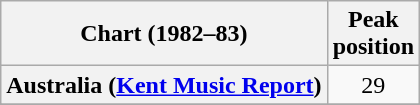<table class="wikitable plainrowheaders sortable" style="text-align:center;">
<tr>
<th scope="col">Chart (1982–83)</th>
<th scope="col">Peak<br>position</th>
</tr>
<tr>
<th scope="row">Australia (<a href='#'>Kent Music Report</a>)</th>
<td>29</td>
</tr>
<tr>
</tr>
<tr>
</tr>
<tr>
</tr>
<tr>
</tr>
<tr>
</tr>
</table>
